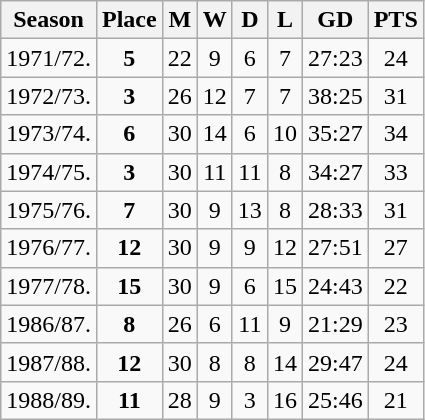<table class="wikitable" style="text-align: center;">
<tr>
<th>Season</th>
<th>Place</th>
<th>M</th>
<th>W</th>
<th>D</th>
<th>L</th>
<th>GD</th>
<th>PTS</th>
</tr>
<tr>
<td>1971/72.</td>
<td><strong>5</strong></td>
<td>22</td>
<td>9</td>
<td>6</td>
<td>7</td>
<td>27:23</td>
<td>24</td>
</tr>
<tr>
<td>1972/73.</td>
<td><strong>3</strong></td>
<td>26</td>
<td>12</td>
<td>7</td>
<td>7</td>
<td>38:25</td>
<td>31</td>
</tr>
<tr>
<td>1973/74.</td>
<td><strong>6</strong></td>
<td>30</td>
<td>14</td>
<td>6</td>
<td>10</td>
<td>35:27</td>
<td>34</td>
</tr>
<tr>
<td>1974/75.</td>
<td><strong>3</strong></td>
<td>30</td>
<td>11</td>
<td>11</td>
<td>8</td>
<td>34:27</td>
<td>33</td>
</tr>
<tr>
<td>1975/76.</td>
<td><strong>7</strong></td>
<td>30</td>
<td>9</td>
<td>13</td>
<td>8</td>
<td>28:33</td>
<td>31</td>
</tr>
<tr>
<td>1976/77.</td>
<td><strong>12</strong></td>
<td>30</td>
<td>9</td>
<td>9</td>
<td>12</td>
<td>27:51</td>
<td>27</td>
</tr>
<tr>
<td>1977/78.</td>
<td><strong>15</strong></td>
<td>30</td>
<td>9</td>
<td>6</td>
<td>15</td>
<td>24:43</td>
<td>22</td>
</tr>
<tr>
<td>1986/87.</td>
<td><strong>8</strong></td>
<td>26</td>
<td>6</td>
<td>11</td>
<td>9</td>
<td>21:29</td>
<td>23</td>
</tr>
<tr>
<td>1987/88.</td>
<td><strong>12</strong></td>
<td>30</td>
<td>8</td>
<td>8</td>
<td>14</td>
<td>29:47</td>
<td>24</td>
</tr>
<tr>
<td>1988/89.</td>
<td><strong>11</strong></td>
<td>28</td>
<td>9</td>
<td>3</td>
<td>16</td>
<td>25:46</td>
<td>21</td>
</tr>
</table>
